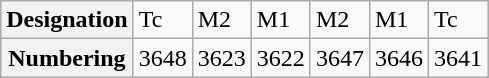<table class="wikitable">
<tr>
<th>Designation</th>
<td>Tc</td>
<td>M2</td>
<td>M1</td>
<td>M2</td>
<td>M1</td>
<td>Tc</td>
</tr>
<tr>
<th>Numbering</th>
<td>3648</td>
<td>3623</td>
<td>3622</td>
<td>3647</td>
<td>3646</td>
<td>3641</td>
</tr>
</table>
